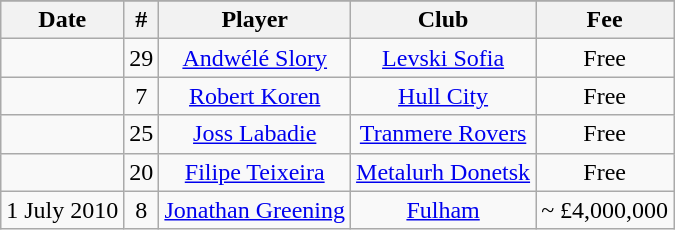<table class="wikitable" style="text-align: center">
<tr>
</tr>
<tr>
<th>Date</th>
<th>#</th>
<th>Player</th>
<th>Club</th>
<th>Fee</th>
</tr>
<tr>
<td></td>
<td>29</td>
<td> <a href='#'>Andwélé Slory</a></td>
<td> <a href='#'>Levski Sofia</a></td>
<td>Free</td>
</tr>
<tr>
<td></td>
<td>7</td>
<td> <a href='#'>Robert Koren</a></td>
<td> <a href='#'>Hull City</a></td>
<td>Free</td>
</tr>
<tr>
<td></td>
<td>25</td>
<td> <a href='#'>Joss Labadie</a></td>
<td> <a href='#'>Tranmere Rovers</a></td>
<td>Free</td>
</tr>
<tr>
<td></td>
<td>20</td>
<td> <a href='#'>Filipe Teixeira</a></td>
<td> <a href='#'>Metalurh Donetsk</a></td>
<td>Free</td>
</tr>
<tr>
<td>1 July 2010</td>
<td>8</td>
<td> <a href='#'>Jonathan Greening</a></td>
<td> <a href='#'>Fulham</a></td>
<td>~ £4,000,000</td>
</tr>
</table>
